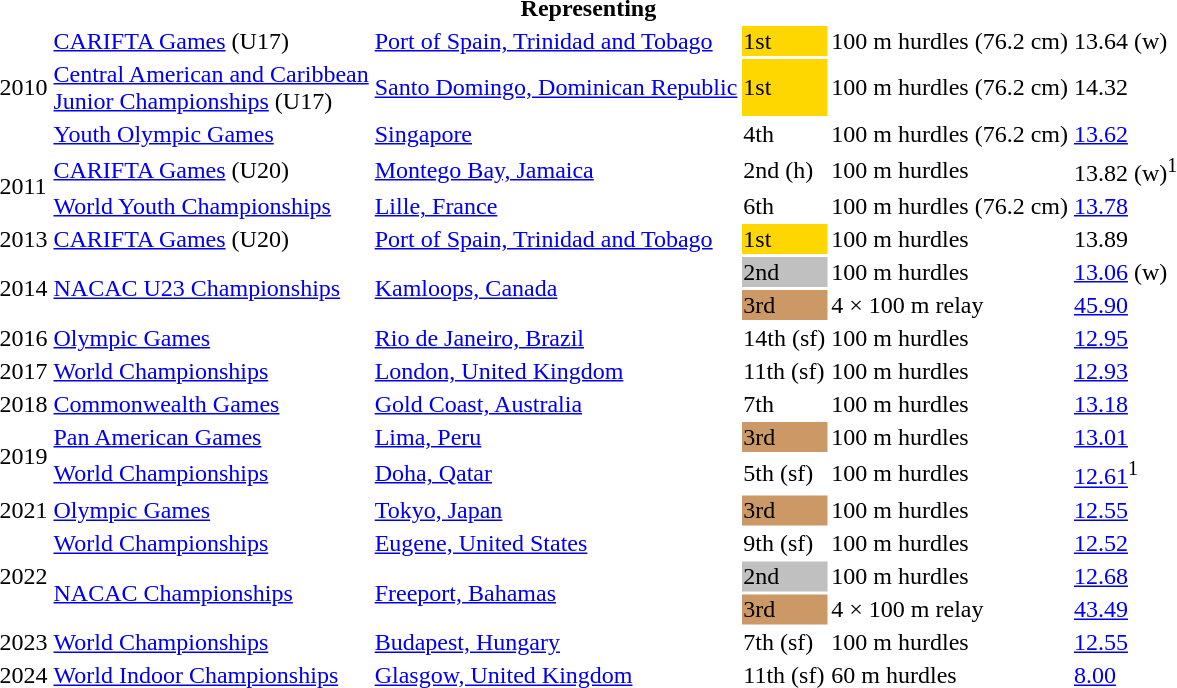<table>
<tr>
<th colspan="6">Representing </th>
</tr>
<tr>
<td rowspan=3>2010</td>
<td><a href='#'>CARIFTA Games</a> (U17)</td>
<td><a href='#'>Port of Spain, Trinidad and Tobago</a></td>
<td bgcolor=gold>1st</td>
<td>100 m hurdles (76.2 cm)</td>
<td>13.64 (w)</td>
</tr>
<tr>
<td><a href='#'>Central American and Caribbean<br>Junior Championships</a> (U17)</td>
<td><a href='#'>Santo Domingo, Dominican Republic</a></td>
<td bgcolor=gold>1st</td>
<td>100 m hurdles (76.2 cm)</td>
<td>14.32</td>
</tr>
<tr>
<td><a href='#'>Youth Olympic Games</a></td>
<td><a href='#'>Singapore</a></td>
<td>4th</td>
<td>100 m hurdles (76.2 cm)</td>
<td><a href='#'>13.62</a></td>
</tr>
<tr>
<td rowspan=2>2011</td>
<td><a href='#'>CARIFTA Games</a> (U20)</td>
<td><a href='#'>Montego Bay, Jamaica</a></td>
<td>2nd (h)</td>
<td>100 m hurdles</td>
<td>13.82 (w)<sup>1</sup></td>
</tr>
<tr>
<td><a href='#'>World Youth Championships</a></td>
<td><a href='#'>Lille, France</a></td>
<td>6th</td>
<td>100 m hurdles (76.2 cm)</td>
<td><a href='#'>13.78</a></td>
</tr>
<tr>
<td>2013</td>
<td><a href='#'>CARIFTA Games</a> (U20)</td>
<td><a href='#'>Port of Spain, Trinidad and Tobago</a></td>
<td bgcolor=gold>1st</td>
<td>100 m hurdles</td>
<td>13.89</td>
</tr>
<tr>
<td rowspan=2>2014</td>
<td rowspan=2><a href='#'>NACAC U23 Championships</a></td>
<td rowspan=2><a href='#'>Kamloops, Canada</a></td>
<td bgcolor=silver>2nd</td>
<td>100 m hurdles</td>
<td><a href='#'>13.06</a> (w)</td>
</tr>
<tr>
<td bgcolor=cc9966>3rd</td>
<td>4 × 100 m relay</td>
<td><a href='#'>45.90</a></td>
</tr>
<tr>
<td>2016</td>
<td><a href='#'>Olympic Games</a></td>
<td><a href='#'>Rio de Janeiro, Brazil</a></td>
<td>14th (sf)</td>
<td>100 m hurdles</td>
<td><a href='#'>12.95</a></td>
</tr>
<tr>
<td>2017</td>
<td><a href='#'>World Championships</a></td>
<td><a href='#'>London, United Kingdom</a></td>
<td>11th (sf)</td>
<td>100 m hurdles</td>
<td><a href='#'>12.93</a></td>
</tr>
<tr>
<td>2018</td>
<td><a href='#'>Commonwealth Games</a></td>
<td><a href='#'>Gold Coast, Australia</a></td>
<td>7th</td>
<td>100 m hurdles</td>
<td><a href='#'>13.18</a></td>
</tr>
<tr>
<td rowspan=2>2019</td>
<td><a href='#'>Pan American Games</a></td>
<td><a href='#'>Lima, Peru</a></td>
<td bgcolor=cc9966>3rd</td>
<td>100 m hurdles</td>
<td><a href='#'>13.01</a></td>
</tr>
<tr>
<td><a href='#'>World Championships</a></td>
<td><a href='#'>Doha, Qatar</a></td>
<td>5th (sf)</td>
<td>100 m hurdles</td>
<td><a href='#'>12.61</a><sup>1</sup></td>
</tr>
<tr>
<td>2021</td>
<td><a href='#'>Olympic Games</a></td>
<td><a href='#'>Tokyo, Japan</a></td>
<td bgcolor=cc9966>3rd</td>
<td>100 m hurdles</td>
<td><a href='#'>12.55</a></td>
</tr>
<tr>
<td rowspan=3>2022</td>
<td><a href='#'>World Championships</a></td>
<td><a href='#'>Eugene, United States</a></td>
<td>9th (sf)</td>
<td>100 m hurdles</td>
<td><a href='#'>12.52</a></td>
</tr>
<tr>
<td rowspan=2><a href='#'>NACAC Championships</a></td>
<td rowspan=2><a href='#'>Freeport, Bahamas</a></td>
<td bgcolor=silver>2nd</td>
<td>100 m hurdles</td>
<td><a href='#'>12.68</a></td>
</tr>
<tr>
<td bgcolor=cc9966>3rd</td>
<td>4 × 100 m relay</td>
<td><a href='#'>43.49</a></td>
</tr>
<tr>
<td>2023</td>
<td><a href='#'>World Championships</a></td>
<td><a href='#'>Budapest, Hungary</a></td>
<td>7th (sf)</td>
<td>100 m hurdles</td>
<td><a href='#'>12.55</a></td>
</tr>
<tr>
<td>2024</td>
<td><a href='#'>World Indoor Championships</a></td>
<td><a href='#'>Glasgow, United Kingdom</a></td>
<td>11th (sf)</td>
<td>60 m hurdles</td>
<td><a href='#'>8.00</a></td>
</tr>
</table>
